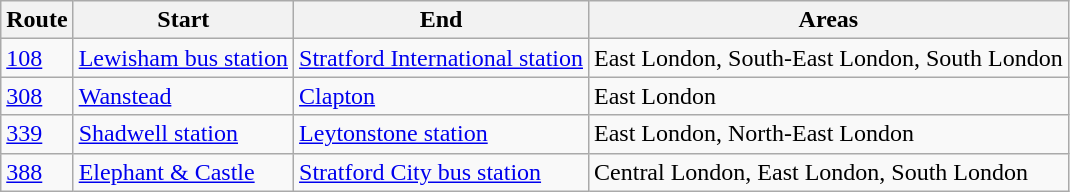<table class="wikitable">
<tr>
<th>Route</th>
<th>Start</th>
<th>End</th>
<th>Areas</th>
</tr>
<tr>
<td><a href='#'>108</a></td>
<td><a href='#'>Lewisham bus station</a>  </td>
<td><a href='#'>Stratford International station</a>  </td>
<td>East London, South-East London, South London</td>
</tr>
<tr>
<td><a href='#'>308</a></td>
<td><a href='#'>Wanstead</a></td>
<td><a href='#'>Clapton</a></td>
<td>East London</td>
</tr>
<tr>
<td><a href='#'>339</a></td>
<td><a href='#'>Shadwell station</a>  </td>
<td><a href='#'>Leytonstone station</a> </td>
<td>East London, North-East London</td>
</tr>
<tr>
<td><a href='#'>388</a></td>
<td><a href='#'>Elephant & Castle</a></td>
<td><a href='#'>Stratford City bus station</a> </td>
<td>Central London, East London, South London</td>
</tr>
</table>
